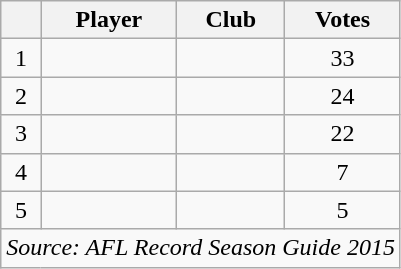<table class="wikitable sortable" style="text-align:center">
<tr>
<th></th>
<th>Player</th>
<th>Club</th>
<th>Votes</th>
</tr>
<tr>
<td>1</td>
<td></td>
<td></td>
<td>33</td>
</tr>
<tr>
<td>2</td>
<td></td>
<td></td>
<td>24</td>
</tr>
<tr>
<td>3</td>
<td></td>
<td></td>
<td>22</td>
</tr>
<tr>
<td>4</td>
<td></td>
<td></td>
<td>7</td>
</tr>
<tr>
<td>5</td>
<td></td>
<td></td>
<td>5</td>
</tr>
<tr class="sortbottom">
<td colspan=4><em>Source: AFL Record Season Guide 2015</em></td>
</tr>
</table>
